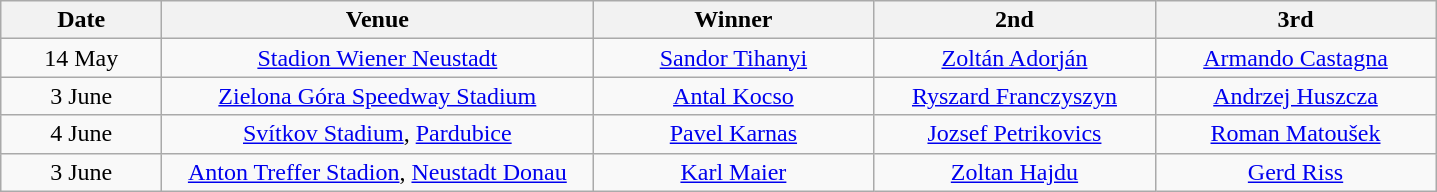<table class="wikitable" style="text-align:center">
<tr>
<th width=100>Date</th>
<th width=280>Venue</th>
<th width=180>Winner</th>
<th width=180>2nd</th>
<th width=180>3rd</th>
</tr>
<tr>
<td align=center>14 May</td>
<td> <a href='#'>Stadion Wiener Neustadt</a></td>
<td> <a href='#'>Sandor Tihanyi</a></td>
<td> <a href='#'>Zoltán Adorján</a></td>
<td> <a href='#'>Armando Castagna</a></td>
</tr>
<tr>
<td align=center>3 June</td>
<td> <a href='#'>Zielona Góra Speedway Stadium</a></td>
<td> <a href='#'>Antal Kocso</a></td>
<td> <a href='#'>Ryszard Franczyszyn</a></td>
<td> <a href='#'>Andrzej Huszcza</a></td>
</tr>
<tr>
<td align=center>4 June</td>
<td> <a href='#'>Svítkov Stadium</a>, <a href='#'>Pardubice</a></td>
<td> <a href='#'>Pavel Karnas</a></td>
<td> <a href='#'>Jozsef Petrikovics</a></td>
<td> <a href='#'>Roman Matoušek</a></td>
</tr>
<tr>
<td align=center>3 June</td>
<td> <a href='#'>Anton Treffer Stadion</a>, <a href='#'>Neustadt Donau</a></td>
<td> <a href='#'>Karl Maier</a></td>
<td> <a href='#'>Zoltan Hajdu</a></td>
<td> <a href='#'>Gerd Riss</a></td>
</tr>
</table>
